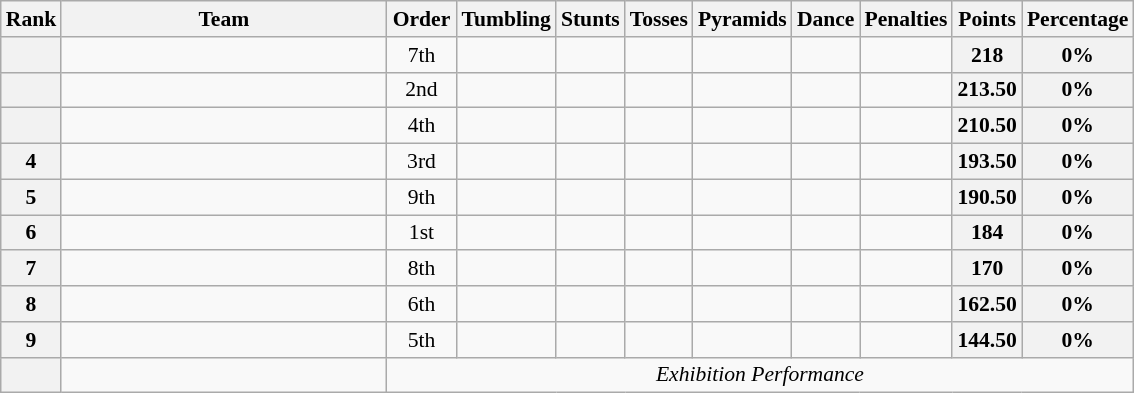<table class="wikitable sortable" style="font-size:90%; text-align:center;">
<tr>
<th style="width:30px;">Rank</th>
<th style="width:210px;">Team</th>
<th style="width:40px;">Order</th>
<th>Tumbling</th>
<th>Stunts</th>
<th>Tosses</th>
<th>Pyramids</th>
<th>Dance</th>
<th>Penalties</th>
<th>Points</th>
<th>Percentage</th>
</tr>
<tr>
<th></th>
<td align=left></td>
<td>7th</td>
<td></td>
<td></td>
<td></td>
<td></td>
<td></td>
<td></td>
<th>218</th>
<th>0%</th>
</tr>
<tr>
<th></th>
<td align=left></td>
<td>2nd</td>
<td></td>
<td></td>
<td></td>
<td></td>
<td></td>
<td></td>
<th>213.50</th>
<th>0%</th>
</tr>
<tr>
<th></th>
<td align=left></td>
<td>4th</td>
<td></td>
<td></td>
<td></td>
<td></td>
<td></td>
<td></td>
<th>210.50</th>
<th>0%</th>
</tr>
<tr>
<th>4</th>
<td align=left></td>
<td>3rd</td>
<td></td>
<td></td>
<td></td>
<td></td>
<td></td>
<td></td>
<th>193.50</th>
<th>0%</th>
</tr>
<tr>
<th>5</th>
<td align=left></td>
<td>9th</td>
<td></td>
<td></td>
<td></td>
<td></td>
<td></td>
<td></td>
<th>190.50</th>
<th>0%</th>
</tr>
<tr>
<th>6</th>
<td align=left></td>
<td>1st</td>
<td></td>
<td></td>
<td></td>
<td></td>
<td></td>
<td></td>
<th>184</th>
<th>0%</th>
</tr>
<tr>
<th>7</th>
<td align=left></td>
<td>8th</td>
<td></td>
<td></td>
<td></td>
<td></td>
<td></td>
<td></td>
<th>170</th>
<th>0%</th>
</tr>
<tr>
<th>8</th>
<td align=left></td>
<td>6th</td>
<td></td>
<td></td>
<td></td>
<td></td>
<td></td>
<td></td>
<th>162.50</th>
<th>0%</th>
</tr>
<tr>
<th>9</th>
<td align=left></td>
<td>5th</td>
<td></td>
<td></td>
<td></td>
<td></td>
<td></td>
<td></td>
<th>144.50</th>
<th>0%</th>
</tr>
<tr>
<th></th>
<td align=left></td>
<td colspan=9><em>Exhibition Performance</em></td>
</tr>
</table>
